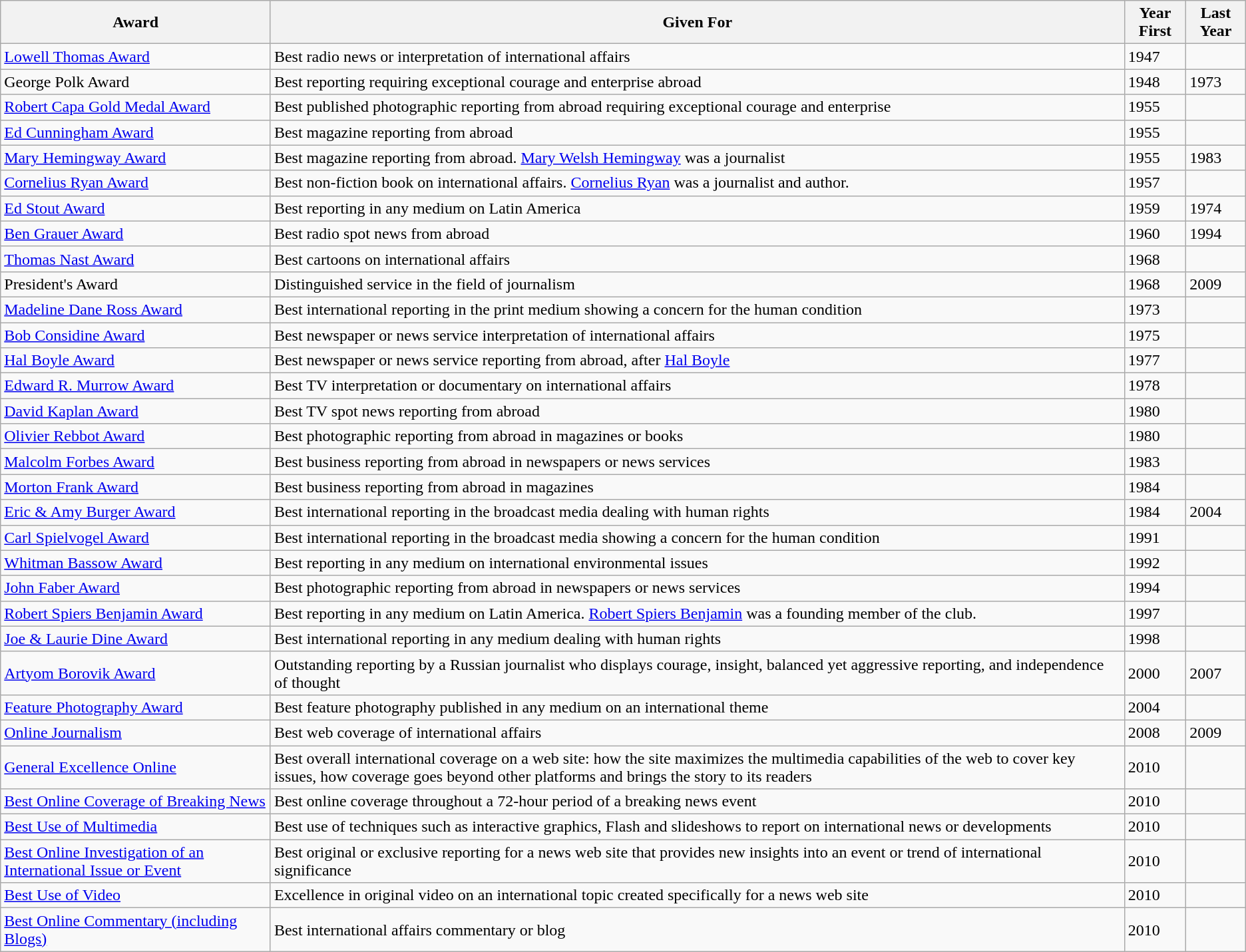<table class="wikitable">
<tr>
<th>Award</th>
<th>Given For</th>
<th>Year First</th>
<th>Last Year</th>
</tr>
<tr>
<td><a href='#'>Lowell Thomas Award</a></td>
<td>Best radio news or interpretation of international affairs</td>
<td>1947</td>
<td></td>
</tr>
<tr>
<td>George Polk Award</td>
<td>Best reporting requiring exceptional courage and enterprise abroad</td>
<td>1948</td>
<td>1973</td>
</tr>
<tr>
<td><a href='#'>Robert Capa Gold Medal Award</a></td>
<td>Best published photographic reporting from abroad requiring exceptional courage and enterprise</td>
<td>1955</td>
<td></td>
</tr>
<tr>
<td><a href='#'>Ed Cunningham Award</a></td>
<td>Best magazine reporting from abroad</td>
<td>1955</td>
<td></td>
</tr>
<tr>
<td><a href='#'>Mary Hemingway Award</a></td>
<td>Best magazine reporting from abroad. <a href='#'>Mary Welsh Hemingway</a> was a journalist</td>
<td>1955</td>
<td>1983</td>
</tr>
<tr>
<td><a href='#'>Cornelius Ryan Award</a></td>
<td>Best non-fiction book on international affairs. <a href='#'>Cornelius Ryan</a> was a journalist and author.</td>
<td>1957</td>
<td></td>
</tr>
<tr>
<td><a href='#'>Ed Stout Award</a></td>
<td>Best reporting in any medium on Latin America</td>
<td>1959</td>
<td>1974</td>
</tr>
<tr>
<td><a href='#'>Ben Grauer Award</a></td>
<td>Best radio spot news from abroad</td>
<td>1960</td>
<td>1994</td>
</tr>
<tr>
<td><a href='#'>Thomas Nast Award</a></td>
<td>Best cartoons on international affairs</td>
<td>1968</td>
<td></td>
</tr>
<tr>
<td>President's Award</td>
<td>Distinguished service in the field of journalism</td>
<td>1968</td>
<td>2009</td>
</tr>
<tr>
<td><a href='#'>Madeline Dane Ross Award</a></td>
<td>Best international reporting in the print medium showing a concern for the human condition</td>
<td>1973</td>
<td></td>
</tr>
<tr>
<td><a href='#'>Bob Considine Award</a></td>
<td>Best newspaper or news service interpretation of international affairs</td>
<td>1975</td>
<td></td>
</tr>
<tr>
<td><a href='#'>Hal Boyle Award</a></td>
<td>Best newspaper or news service reporting from abroad, after <a href='#'>Hal Boyle</a></td>
<td>1977</td>
<td></td>
</tr>
<tr>
<td><a href='#'>Edward R. Murrow Award</a></td>
<td>Best TV interpretation or documentary on international affairs</td>
<td>1978</td>
<td></td>
</tr>
<tr>
<td><a href='#'>David Kaplan Award</a></td>
<td>Best TV spot news reporting from abroad</td>
<td>1980</td>
<td></td>
</tr>
<tr>
<td><a href='#'>Olivier Rebbot Award</a></td>
<td>Best photographic reporting from abroad in magazines or books</td>
<td>1980</td>
<td></td>
</tr>
<tr>
<td><a href='#'>Malcolm Forbes Award</a></td>
<td>Best business reporting from abroad in newspapers or news services</td>
<td>1983</td>
<td></td>
</tr>
<tr>
<td><a href='#'>Morton Frank Award</a></td>
<td>Best business reporting from abroad in magazines</td>
<td>1984</td>
<td></td>
</tr>
<tr>
<td><a href='#'>Eric & Amy Burger Award</a></td>
<td>Best international reporting in the broadcast media dealing with human rights</td>
<td>1984</td>
<td>2004</td>
</tr>
<tr>
<td><a href='#'>Carl Spielvogel Award</a></td>
<td>Best international reporting in the broadcast media showing a concern for the human condition</td>
<td>1991</td>
<td></td>
</tr>
<tr>
<td><a href='#'>Whitman Bassow Award</a></td>
<td>Best reporting in any medium on international environmental issues</td>
<td>1992</td>
<td></td>
</tr>
<tr>
<td><a href='#'>John Faber Award</a></td>
<td>Best photographic reporting from abroad in newspapers or news services</td>
<td>1994</td>
<td></td>
</tr>
<tr>
<td><a href='#'>Robert Spiers Benjamin Award</a></td>
<td>Best reporting in any medium on Latin America. <a href='#'>Robert Spiers Benjamin</a> was a founding member of the club.</td>
<td>1997</td>
<td></td>
</tr>
<tr>
<td><a href='#'>Joe & Laurie Dine Award</a></td>
<td>Best international reporting in any medium dealing with human rights</td>
<td>1998</td>
<td></td>
</tr>
<tr>
<td><a href='#'>Artyom Borovik Award</a></td>
<td>Outstanding reporting by a Russian journalist who displays courage, insight, balanced yet aggressive reporting, and independence of thought</td>
<td>2000</td>
<td>2007</td>
</tr>
<tr>
<td><a href='#'>Feature Photography Award</a></td>
<td>Best feature photography published in any medium on an international theme</td>
<td>2004</td>
<td></td>
</tr>
<tr>
<td><a href='#'>Online Journalism</a></td>
<td>Best web coverage of international affairs</td>
<td>2008</td>
<td>2009</td>
</tr>
<tr>
<td><a href='#'>General Excellence Online</a></td>
<td>Best overall international coverage on a web site: how the site maximizes the multimedia capabilities of the web to cover key issues, how coverage goes beyond other platforms and brings the story to its readers</td>
<td>2010</td>
<td></td>
</tr>
<tr>
<td><a href='#'>Best Online Coverage of Breaking News</a></td>
<td>Best online coverage throughout a 72-hour period of a breaking news event</td>
<td>2010</td>
<td></td>
</tr>
<tr>
<td><a href='#'>Best Use of Multimedia</a></td>
<td>Best use of techniques such as interactive graphics, Flash and slideshows to report on international news or developments</td>
<td>2010</td>
<td></td>
</tr>
<tr>
<td><a href='#'>Best Online Investigation of an International Issue or Event</a></td>
<td>Best original or exclusive reporting for a news web site that provides new insights into an event or trend of international significance</td>
<td>2010</td>
<td></td>
</tr>
<tr>
<td><a href='#'>Best Use of Video</a></td>
<td>Excellence in original video on an international topic created specifically for a news web site</td>
<td>2010</td>
<td></td>
</tr>
<tr>
<td><a href='#'>Best Online Commentary (including Blogs)</a></td>
<td>Best international affairs commentary or blog</td>
<td>2010</td>
<td></td>
</tr>
</table>
